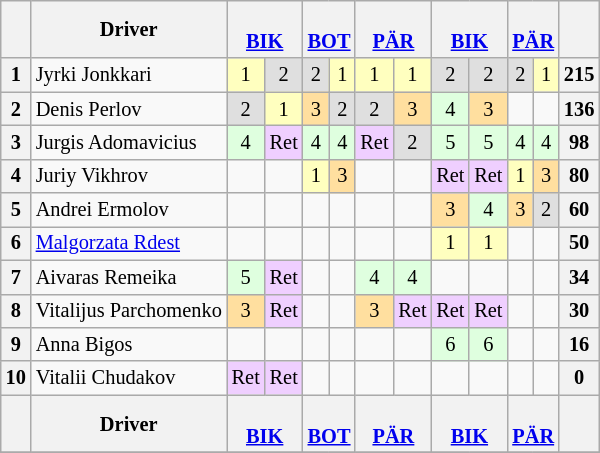<table align=left| class="wikitable" style="font-size: 85%; text-align: center">
<tr valign="top">
<th valign=middle></th>
<th valign=middle>Driver</th>
<th colspan=2><br><a href='#'>BIK</a></th>
<th colspan=2><br><a href='#'>BOT</a></th>
<th colspan=2><br><a href='#'>PÄR</a></th>
<th colspan=2><br><a href='#'>BIK</a></th>
<th colspan=2><br><a href='#'>PÄR</a></th>
<th valign=middle>  </th>
</tr>
<tr>
<th>1</th>
<td align=left> Jyrki Jonkkari</td>
<td style="background:#ffffbf;">1</td>
<td style="background:#dfdfdf;">2</td>
<td style="background:#dfdfdf;">2</td>
<td style="background:#ffffbf;">1</td>
<td style="background:#ffffbf;">1</td>
<td style="background:#ffffbf;">1</td>
<td style="background:#dfdfdf;">2</td>
<td style="background:#dfdfdf;">2</td>
<td style="background:#dfdfdf;">2</td>
<td style="background:#ffffbf;">1</td>
<th>215</th>
</tr>
<tr>
<th>2</th>
<td align=left> Denis Perlov</td>
<td style="background:#dfdfdf;">2</td>
<td style="background:#ffffbf;">1</td>
<td style="background:#ffdf9f;">3</td>
<td style="background:#dfdfdf;">2</td>
<td style="background:#dfdfdf;">2</td>
<td style="background:#ffdf9f;">3</td>
<td style="background:#dfffdf;">4</td>
<td style="background:#ffdf9f;">3</td>
<td></td>
<td></td>
<th>136</th>
</tr>
<tr>
<th>3</th>
<td align=left> Jurgis Adomavicius</td>
<td style="background:#dfffdf;">4</td>
<td style="background:#efcfff;">Ret</td>
<td style="background:#dfffdf;">4</td>
<td style="background:#dfffdf;">4</td>
<td style="background:#efcfff;">Ret</td>
<td style="background:#dfdfdf;">2</td>
<td style="background:#dfffdf;">5</td>
<td style="background:#dfffdf;">5</td>
<td style="background:#dfffdf;">4</td>
<td style="background:#dfffdf;">4</td>
<th>98</th>
</tr>
<tr>
<th>4</th>
<td align=left> Juriy Vikhrov</td>
<td></td>
<td></td>
<td style="background:#ffffbf;">1</td>
<td style="background:#ffdf9f;">3</td>
<td></td>
<td></td>
<td style="background:#efcfff;">Ret</td>
<td style="background:#efcfff;">Ret</td>
<td style="background:#ffffbf;">1</td>
<td style="background:#ffdf9f;">3</td>
<th>80</th>
</tr>
<tr>
<th>5</th>
<td align=left> Andrei Ermolov</td>
<td></td>
<td></td>
<td></td>
<td></td>
<td></td>
<td></td>
<td style="background:#ffdf9f;">3</td>
<td style="background:#dfffdf;">4</td>
<td style="background:#ffdf9f;">3</td>
<td style="background:#dfdfdf;">2</td>
<th>60</th>
</tr>
<tr>
<th>6</th>
<td align=left> <a href='#'>Malgorzata Rdest</a></td>
<td></td>
<td></td>
<td></td>
<td></td>
<td></td>
<td></td>
<td style="background:#ffffbf;">1</td>
<td style="background:#ffffbf;">1</td>
<td></td>
<td></td>
<th>50</th>
</tr>
<tr>
<th>7</th>
<td align=left> Aivaras Remeika</td>
<td style="background:#dfffdf;">5</td>
<td style="background:#efcfff;">Ret</td>
<td></td>
<td></td>
<td style="background:#dfffdf;">4</td>
<td style="background:#dfffdf;">4</td>
<td></td>
<td></td>
<td></td>
<td></td>
<th>34</th>
</tr>
<tr>
<th>8</th>
<td align=left> Vitalijus Parchomenko</td>
<td style="background:#ffdf9f;">3</td>
<td style="background:#efcfff;">Ret</td>
<td></td>
<td></td>
<td style="background:#ffdf9f;">3</td>
<td style="background:#efcfff;">Ret</td>
<td style="background:#efcfff;">Ret</td>
<td style="background:#efcfff;">Ret</td>
<td></td>
<td></td>
<th>30</th>
</tr>
<tr>
<th>9</th>
<td align=left> Anna Bigos</td>
<td></td>
<td></td>
<td></td>
<td></td>
<td></td>
<td></td>
<td style="background:#dfffdf;">6</td>
<td style="background:#dfffdf;">6</td>
<td></td>
<td></td>
<th>16</th>
</tr>
<tr>
<th>10</th>
<td align=left> Vitalii Chudakov</td>
<td style="background:#efcfff;">Ret</td>
<td style="background:#efcfff;">Ret</td>
<td></td>
<td></td>
<td></td>
<td></td>
<td></td>
<td></td>
<td></td>
<td></td>
<th>0</th>
</tr>
<tr>
<th valign=middle></th>
<th valign=middle>Driver</th>
<th colspan=2><br><a href='#'>BIK</a></th>
<th colspan=2><br><a href='#'>BOT</a></th>
<th colspan=2><br><a href='#'>PÄR</a></th>
<th colspan=2><br><a href='#'>BIK</a></th>
<th colspan=2><br><a href='#'>PÄR</a></th>
<th valign=middle>  </th>
</tr>
<tr>
</tr>
</table>
